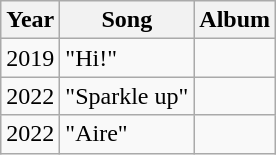<table class="wikitable">
<tr>
<th>Year</th>
<th>Song</th>
<th>Album</th>
</tr>
<tr>
<td>2019</td>
<td>"Hi!"</td>
<td></td>
</tr>
<tr>
<td>2022</td>
<td>"Sparkle up"</td>
<td></td>
</tr>
<tr>
<td>2022</td>
<td>"Aire"</td>
<td></td>
</tr>
</table>
